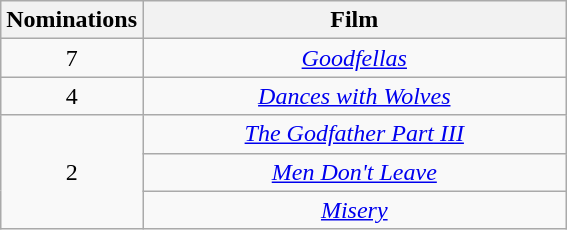<table class="wikitable" rowspan=2 border=2 style="text-align:center;">
<tr>
<th scope="col" width="50">Nominations</th>
<th scope="col" width="275">Film</th>
</tr>
<tr>
<td>7</td>
<td><em><a href='#'>Goodfellas</a></em></td>
</tr>
<tr>
<td>4</td>
<td><em><a href='#'>Dances with Wolves</a></em></td>
</tr>
<tr>
<td rowspan="3">2</td>
<td><em><a href='#'>The Godfather Part III</a></em></td>
</tr>
<tr>
<td><em><a href='#'>Men Don't Leave</a></em></td>
</tr>
<tr>
<td><em><a href='#'>Misery</a></em></td>
</tr>
</table>
